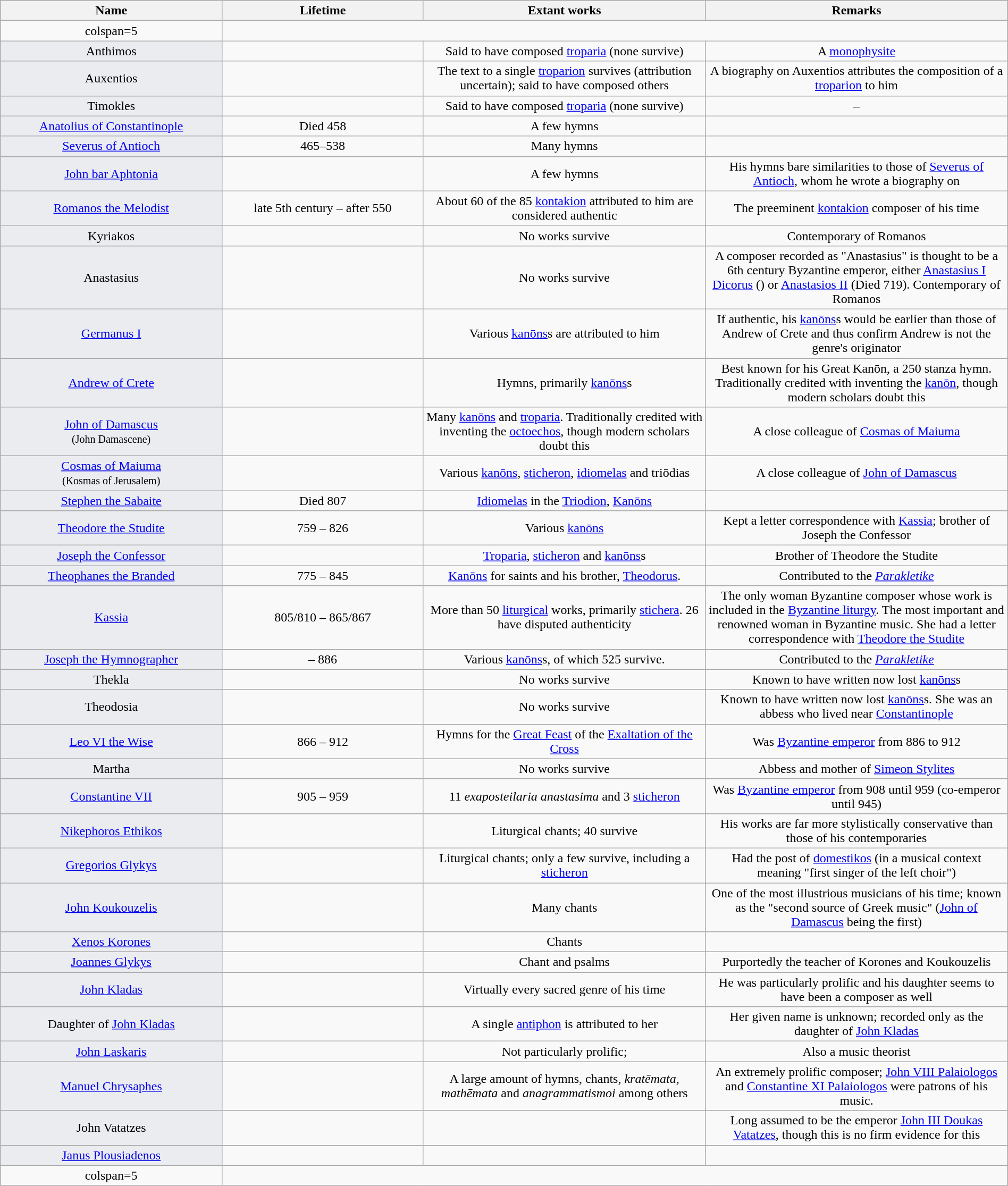<table class="wikitable plainrowheaders" style="text-align:center; width:100%;">
<tr>
<th scope="col" width="22%">Name</th>
<th scope="col" width="20%">Lifetime</th>
<th scope="col" width="28%" class="unsortable">Extant works</th>
<th scope="col" width="35%">Remarks</th>
</tr>
<tr align=center>
<td>colspan=5 </td>
</tr>
<tr>
<td style="background-color: #EAECF0">Anthimos</td>
<td></td>
<td>Said to have composed <a href='#'>troparia</a> (none survive)</td>
<td>A <a href='#'>monophysite</a></td>
</tr>
<tr>
<td style="background-color: #EAECF0">Auxentios</td>
<td></td>
<td>The text to a single <a href='#'>troparion</a> survives (attribution uncertain); said to have composed others</td>
<td>A biography on Auxentios attributes the composition of a <a href='#'>troparion</a> to him</td>
</tr>
<tr>
<td style="background-color: #EAECF0">Timokles</td>
<td></td>
<td>Said to have composed <a href='#'>troparia</a> (none survive)</td>
<td>–</td>
</tr>
<tr>
<td style="background-color: #EAECF0"><a href='#'>Anatolius of Constantinople</a></td>
<td>Died 458</td>
<td>A few hymns</td>
<td></td>
</tr>
<tr>
<td style="background-color: #EAECF0"><a href='#'>Severus of Antioch</a></td>
<td>465–538</td>
<td>Many hymns</td>
<td></td>
</tr>
<tr>
<td style="background-color: #EAECF0"><a href='#'>John bar Aphtonia</a></td>
<td></td>
<td>A few hymns</td>
<td>His hymns bare similarities to those of <a href='#'>Severus of Antioch</a>, whom he wrote a biography on</td>
</tr>
<tr>
<td style="background-color: #EAECF0"><a href='#'>Romanos the Melodist</a></td>
<td>late 5th century – after 550</td>
<td>About 60 of the 85 <a href='#'>kontakion</a> attributed to him are considered authentic</td>
<td>The preeminent <a href='#'>kontakion</a> composer of his time</td>
</tr>
<tr>
<td style="background-color: #EAECF0">Kyriakos</td>
<td></td>
<td>No works survive</td>
<td>Contemporary of Romanos</td>
</tr>
<tr>
<td style="background-color: #EAECF0">Anastasius</td>
<td></td>
<td>No works survive</td>
<td>A composer recorded as "Anastasius" is thought to be a 6th century Byzantine emperor, either <a href='#'>Anastasius I Dicorus</a> () or <a href='#'>Anastasios II</a> (Died 719). Contemporary of Romanos</td>
</tr>
<tr>
<td style="background-color: #EAECF0"><a href='#'>Germanus I</a></td>
<td></td>
<td>Various <a href='#'>kanōns</a>s are attributed to him</td>
<td>If authentic, his <a href='#'>kanōns</a>s would be earlier than those of Andrew of Crete and thus confirm Andrew is not the genre's originator</td>
</tr>
<tr>
<td style="background-color: #EAECF0"><a href='#'>Andrew of Crete</a></td>
<td></td>
<td>Hymns, primarily <a href='#'>kanōns</a>s</td>
<td>Best known for his Great Kanōn, a 250 stanza hymn. Traditionally credited with inventing the <a href='#'>kanōn</a>, though modern scholars doubt this</td>
</tr>
<tr>
<td style="background-color: #EAECF0"><a href='#'>John of Damascus</a><br><small>(John Damascene)</small></td>
<td></td>
<td>Many <a href='#'>kanōns</a> and <a href='#'>troparia</a>. Traditionally credited with inventing the <a href='#'>octoechos</a>, though modern scholars doubt this</td>
<td>A close colleague of <a href='#'>Cosmas of Maiuma</a></td>
</tr>
<tr>
<td style="background-color: #EAECF0"><a href='#'>Cosmas of Maiuma</a><br><small>(Kosmas of Jerusalem)</small></td>
<td></td>
<td>Various <a href='#'>kanōns</a>, <a href='#'>sticheron</a>, <a href='#'>idiomelas</a> and triōdias</td>
<td>A close colleague of <a href='#'>John of Damascus</a></td>
</tr>
<tr>
<td style="background-color: #EAECF0"><a href='#'>Stephen the Sabaite</a></td>
<td>Died 807</td>
<td><a href='#'>Idiomelas</a> in the <a href='#'>Triodion</a>, <a href='#'>Kanōns</a></td>
<td></td>
</tr>
<tr>
<td style="background-color: #EAECF0"><a href='#'>Theodore the Studite</a></td>
<td>759 – 826</td>
<td>Various <a href='#'>kanōns</a></td>
<td>Kept a letter correspondence with <a href='#'>Kassia</a>; brother of Joseph the Confessor</td>
</tr>
<tr>
<td style="background-color: #EAECF0"><a href='#'>Joseph the Confessor</a></td>
<td></td>
<td><a href='#'>Troparia</a>, <a href='#'>sticheron</a> and <a href='#'>kanōns</a>s</td>
<td>Brother of Theodore the Studite</td>
</tr>
<tr>
<td style="background-color: #EAECF0"><a href='#'>Theophanes the Branded</a></td>
<td>775 – 845</td>
<td><a href='#'>Kanōns</a> for saints and his brother, <a href='#'>Theodorus</a>.</td>
<td>Contributed to the <em><a href='#'>Parakletike</a></em></td>
</tr>
<tr>
<td style="background-color: #EAECF0"><a href='#'>Kassia</a></td>
<td>805/810 – 865/867</td>
<td>More than 50 <a href='#'>liturgical</a> works, primarily <a href='#'>stichera</a>. 26 have disputed authenticity</td>
<td>The only woman Byzantine composer whose work is included in the <a href='#'>Byzantine liturgy</a>. The most important and renowned woman in Byzantine music. She had a letter correspondence with <a href='#'>Theodore the Studite</a></td>
</tr>
<tr>
<td style="background-color: #EAECF0"><a href='#'>Joseph the Hymnographer</a></td>
<td> – 886</td>
<td>Various <a href='#'>kanōns</a>s, of which 525 survive.</td>
<td>Contributed to the <em><a href='#'>Parakletike</a></em></td>
</tr>
<tr>
<td style="background-color: #EAECF0">Thekla</td>
<td></td>
<td>No works survive</td>
<td>Known to have written now lost <a href='#'>kanōns</a>s</td>
</tr>
<tr>
<td style="background-color: #EAECF0">Theodosia</td>
<td></td>
<td>No works survive</td>
<td>Known to have written now lost <a href='#'>kanōns</a>s. She was an abbess who lived near <a href='#'>Constantinople</a></td>
</tr>
<tr>
<td style="background-color: #EAECF0"><a href='#'>Leo VI the Wise</a></td>
<td>866 – 912</td>
<td>Hymns for the <a href='#'>Great Feast</a> of the <a href='#'>Exaltation of the Cross</a></td>
<td>Was <a href='#'>Byzantine emperor</a> from 886 to 912</td>
</tr>
<tr>
<td style="background-color: #EAECF0">Martha</td>
<td></td>
<td>No works survive</td>
<td>Abbess and mother of <a href='#'>Simeon Stylites</a></td>
</tr>
<tr>
<td style="background-color: #EAECF0"><a href='#'>Constantine VII</a></td>
<td>905 – 959</td>
<td>11 <em>exaposteilaria anastasima</em> and 3 <a href='#'>sticheron</a></td>
<td>Was <a href='#'>Byzantine emperor</a> from 908 until 959 (co-emperor until 945)</td>
</tr>
<tr>
<td style="background-color: #EAECF0"><a href='#'>Nikephoros Ethikos</a></td>
<td></td>
<td>Liturgical chants; 40 survive</td>
<td>His works are far more stylistically conservative than those of his contemporaries</td>
</tr>
<tr>
<td style="background-color: #EAECF0"><a href='#'>Gregorios Glykys</a></td>
<td></td>
<td>Liturgical chants; only a few survive, including a <a href='#'>sticheron</a></td>
<td>Had the post of <a href='#'>domestikos</a> (in a musical context meaning "first singer of the left choir")</td>
</tr>
<tr>
<td style="background-color: #EAECF0"><a href='#'>John Koukouzelis</a></td>
<td></td>
<td>Many chants</td>
<td>One of the most illustrious musicians of his time; known as the "second source of Greek music" (<a href='#'>John of Damascus</a> being the first)</td>
</tr>
<tr>
<td style="background-color: #EAECF0"><a href='#'>Xenos Korones</a></td>
<td></td>
<td>Chants</td>
<td></td>
</tr>
<tr>
<td style="background-color: #EAECF0"><a href='#'>Joannes Glykys</a></td>
<td></td>
<td>Chant and psalms</td>
<td>Purportedly the teacher of Korones and Koukouzelis</td>
</tr>
<tr>
<td style="background-color: #EAECF0"><a href='#'>John Kladas</a></td>
<td></td>
<td>Virtually every sacred genre of his time</td>
<td>He was particularly prolific and his daughter seems to have been a composer as well</td>
</tr>
<tr>
<td style="background-color: #EAECF0">Daughter of <a href='#'>John Kladas</a></td>
<td></td>
<td>A single <a href='#'>antiphon</a> is attributed to her</td>
<td>Her given name is unknown; recorded only as the daughter of <a href='#'>John Kladas</a></td>
</tr>
<tr>
<td style="background-color: #EAECF0"><a href='#'>John Laskaris</a></td>
<td></td>
<td>Not particularly prolific;</td>
<td>Also a music theorist</td>
</tr>
<tr>
<td style="background-color: #EAECF0"><a href='#'>Manuel Chrysaphes</a></td>
<td></td>
<td>A large amount of hymns, chants, <em>kratēmata</em>, <em>mathēmata</em> and <em>anagrammatismoi</em> among others</td>
<td>An extremely prolific composer; <a href='#'>John VIII Palaiologos</a> and <a href='#'>Constantine XI Palaiologos</a> were patrons of his music.</td>
</tr>
<tr>
<td style="background-color: #EAECF0">John Vatatzes</td>
<td></td>
<td></td>
<td>Long assumed to be the emperor <a href='#'>John III Doukas Vatatzes</a>, though this is no firm evidence for this</td>
</tr>
<tr>
<td style="background-color: #EAECF0"><a href='#'>Janus Plousiadenos</a></td>
<td></td>
<td></td>
<td></td>
</tr>
<tr align=center>
<td>colspan=5 </td>
</tr>
</table>
